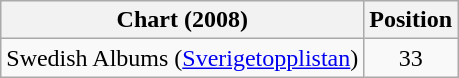<table class="wikitable sortable">
<tr>
<th>Chart (2008)</th>
<th>Position</th>
</tr>
<tr>
<td>Swedish Albums (<a href='#'>Sverigetopplistan</a>)</td>
<td align="center">33</td>
</tr>
</table>
